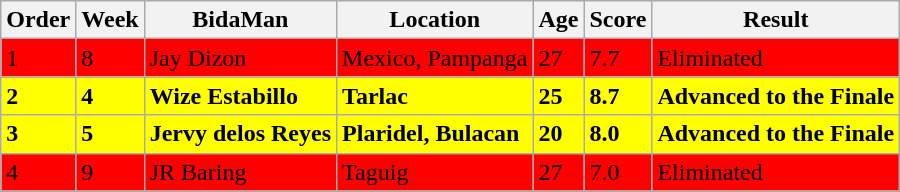<table class="wikitable sortable">
<tr>
<th>Order</th>
<th>Week</th>
<th>BidaMan</th>
<th>Location</th>
<th>Age</th>
<th>Score</th>
<th>Result</th>
</tr>
<tr>
<td style="background-color:#FF0000">1</td>
<td style="background-color:#FF0000">8</td>
<td style="background-color:#FF0000">Jay Dizon</td>
<td style="background-color:#FF0000">Mexico, Pampanga</td>
<td style="background-color:#FF0000">27</td>
<td style="background-color:#FF0000">7.7</td>
<td style="background-color:#FF0000">Eliminated</td>
</tr>
<tr>
<td style="background-color:#FFFF00"><strong>2</strong></td>
<td style="background-color:#FFFF00"><strong>4</strong></td>
<td style="background-color:#FFFF00"><strong>Wize Estabillo</strong></td>
<td style="background-color:#FFFF00"><strong>Tarlac</strong></td>
<td style="background-color:#FFFF00"><strong>25</strong></td>
<td style="background-color:#FFFF00"><strong>8.7</strong></td>
<td style="background-color:#FFFF00"><strong>Advanced to the Finale</strong></td>
</tr>
<tr>
<td style="background-color:#FFFF00"><strong>3</strong></td>
<td style="background-color:#FFFF00"><strong>5</strong></td>
<td style="background-color:#FFFF00"><strong>Jervy delos Reyes</strong></td>
<td style="background-color:#FFFF00"><strong>Plaridel, Bulacan</strong></td>
<td style="background-color:#FFFF00"><strong>20</strong></td>
<td style="background-color:#FFFF00"><strong>8.0</strong></td>
<td style="background-color:#FFFF00"><strong>Advanced to the Finale</strong></td>
</tr>
<tr>
<td style="background-color:#FF0000">4</td>
<td style="background-color:#FF0000">9</td>
<td style="background-color:#FF0000">JR Baring</td>
<td style="background-color:#FF0000">Taguig</td>
<td style="background-color:#FF0000">27</td>
<td style="background-color:#FF0000">7.0</td>
<td style="background-color:#FF0000">Eliminated</td>
</tr>
</table>
